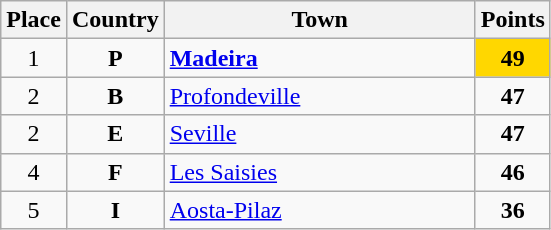<table class="wikitable" style="text-align;">
<tr>
<th width="25">Place</th>
<th width="25">Country</th>
<th width="200">Town</th>
<th width="25">Points</th>
</tr>
<tr>
<td align="center">1</td>
<td align="center"><strong>P</strong></td>
<td align="left"><strong><a href='#'>Madeira</a></strong></td>
<td align="center"; style="background-color:gold;"><strong>49</strong></td>
</tr>
<tr>
<td align="center">2</td>
<td align="center"><strong>B</strong></td>
<td align="left"><a href='#'>Profondeville</a></td>
<td align="center"><strong>47</strong></td>
</tr>
<tr>
<td align="center">2</td>
<td align="center"><strong>E</strong></td>
<td align="left"><a href='#'>Seville</a></td>
<td align="center"><strong>47</strong></td>
</tr>
<tr>
<td align="center">4</td>
<td align="center"><strong>F</strong></td>
<td align="left"><a href='#'>Les Saisies</a></td>
<td align="center"><strong>46</strong></td>
</tr>
<tr>
<td align="center">5</td>
<td align="center"><strong>I</strong></td>
<td align="left"><a href='#'>Aosta-Pilaz</a></td>
<td align="center"><strong>36</strong></td>
</tr>
</table>
